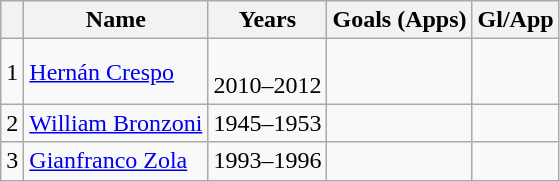<table class="wikitable sortable" style="text-align: center">
<tr>
<th></th>
<th>Name</th>
<th>Years</th>
<th>Goals (Apps)</th>
<th>Gl/App</th>
</tr>
<tr>
<td>1</td>
<td align="left"> <a href='#'>Hernán Crespo</a></td>
<td><br>2010–2012</td>
<td></td>
<td></td>
</tr>
<tr>
<td>2</td>
<td align="left"> <a href='#'>William Bronzoni</a></td>
<td>1945–1953</td>
<td></td>
<td></td>
</tr>
<tr>
<td>3</td>
<td align="left"> <a href='#'>Gianfranco Zola</a></td>
<td>1993–1996</td>
<td></td>
<td></td>
</tr>
</table>
